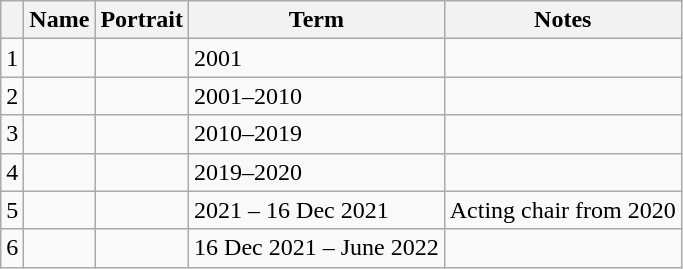<table class="wikitable sortable">
<tr>
<th></th>
<th>Name</th>
<th>Portrait</th>
<th>Term</th>
<th>Notes</th>
</tr>
<tr>
<td align=center>1</td>
<td></td>
<td></td>
<td>2001</td>
<td></td>
</tr>
<tr>
<td align=center>2</td>
<td></td>
<td></td>
<td>2001–2010</td>
<td></td>
</tr>
<tr>
<td align=center>3</td>
<td></td>
<td></td>
<td>2010–2019</td>
<td></td>
</tr>
<tr>
<td align=center>4</td>
<td></td>
<td></td>
<td>2019–2020</td>
<td></td>
</tr>
<tr>
<td align=center>5</td>
<td></td>
<td></td>
<td>2021 – 16 Dec 2021</td>
<td>Acting chair from 2020</td>
</tr>
<tr>
<td align=center>6</td>
<td></td>
<td></td>
<td>16 Dec 2021 – June 2022</td>
<td></td>
</tr>
</table>
